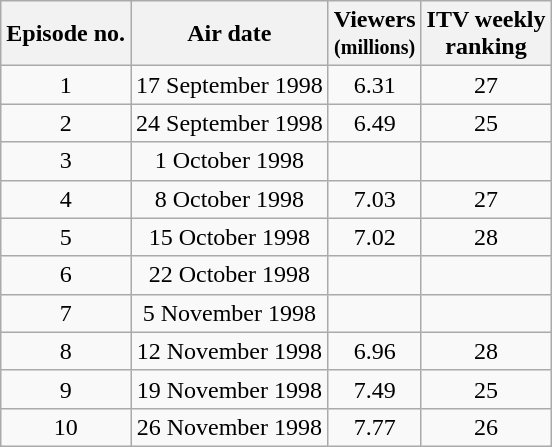<table class="wikitable" style="text-align:center;">
<tr>
<th>Episode no.</th>
<th>Air date</th>
<th>Viewers<br><small>(millions)</small></th>
<th>ITV weekly<br>ranking</th>
</tr>
<tr>
<td>1</td>
<td>17 September 1998</td>
<td>6.31</td>
<td>27</td>
</tr>
<tr>
<td>2</td>
<td>24 September 1998</td>
<td>6.49</td>
<td>25</td>
</tr>
<tr>
<td>3</td>
<td>1 October 1998</td>
<td></td>
<td></td>
</tr>
<tr>
<td>4</td>
<td>8 October 1998</td>
<td>7.03</td>
<td>27</td>
</tr>
<tr>
<td>5</td>
<td>15 October 1998</td>
<td>7.02</td>
<td>28</td>
</tr>
<tr>
<td>6</td>
<td>22 October 1998</td>
<td></td>
<td></td>
</tr>
<tr>
<td>7</td>
<td>5 November 1998</td>
<td></td>
<td></td>
</tr>
<tr>
<td>8</td>
<td>12 November 1998</td>
<td>6.96</td>
<td>28</td>
</tr>
<tr>
<td>9</td>
<td>19 November 1998</td>
<td>7.49</td>
<td>25</td>
</tr>
<tr>
<td>10</td>
<td>26 November 1998</td>
<td>7.77</td>
<td>26</td>
</tr>
</table>
